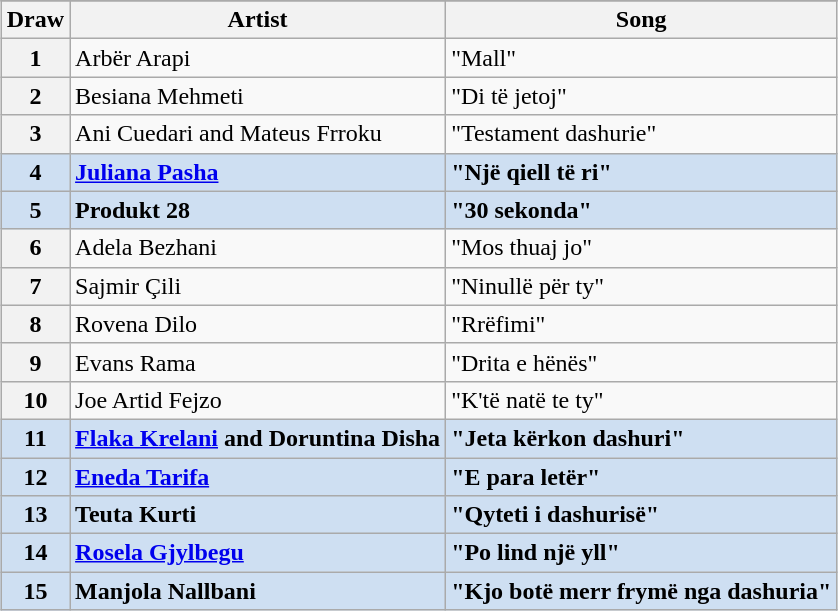<table class="sortable wikitable plainrowheaders" style="margin: 1em auto 1em auto; text-align:left;">
<tr>
</tr>
<tr>
<th scope="col">Draw</th>
<th scope="col">Artist</th>
<th scope="col">Song</th>
</tr>
<tr>
<th scope="row" style="text-align:center;">1</th>
<td>Arbër Arapi</td>
<td>"Mall"</td>
</tr>
<tr>
<th scope="row" style="text-align:center;">2</th>
<td>Besiana Mehmeti</td>
<td>"Di të jetoj"</td>
</tr>
<tr>
<th scope="row" style="text-align:center;">3</th>
<td>Ani Cuedari and Mateus Frroku</td>
<td>"Testament dashurie"</td>
</tr>
<tr style="font-weight:bold; background:#CEDFF2;">
<th scope="row" style="font-weight:bold; background:#CEDFF2; text-align:center;">4</th>
<td><a href='#'>Juliana Pasha</a></td>
<td>"Një qiell të ri"</td>
</tr>
<tr style="font-weight:bold; background:#CEDFF2;">
<th scope="row" style="font-weight:bold; background:#CEDFF2; text-align:center;">5</th>
<td>Produkt 28</td>
<td>"30 sekonda"</td>
</tr>
<tr>
<th scope="row" style="text-align:center;">6</th>
<td>Adela Bezhani</td>
<td>"Mos thuaj jo"</td>
</tr>
<tr>
<th scope="row" style="text-align:center;">7</th>
<td>Sajmir Çili</td>
<td>"Ninullë për ty"</td>
</tr>
<tr>
<th scope="row" style="text-align:center;">8</th>
<td>Rovena Dilo</td>
<td>"Rrëfimi"</td>
</tr>
<tr>
<th scope="row" style="text-align:center;">9</th>
<td>Evans Rama</td>
<td>"Drita e hënës"</td>
</tr>
<tr>
<th scope="row" style="text-align:center;">10</th>
<td>Joe Artid Fejzo</td>
<td>"K'të natë te ty"</td>
</tr>
<tr style="font-weight:bold; background:#CEDFF2;">
<th scope="row" style="font-weight:bold; background:#CEDFF2; text-align:center;">11</th>
<td><a href='#'>Flaka Krelani</a> and Doruntina Disha</td>
<td>"Jeta kërkon dashuri"</td>
</tr>
<tr style="font-weight:bold; background:#CEDFF2;">
<th scope="row" style="font-weight:bold; background:#CEDFF2; text-align:center;">12</th>
<td><a href='#'>Eneda Tarifa</a></td>
<td>"E para letër"</td>
</tr>
<tr style="font-weight:bold; background:#CEDFF2;">
<th scope="row" style="font-weight:bold; background:#CEDFF2; text-align:center;">13</th>
<td>Teuta Kurti</td>
<td>"Qyteti i dashurisë"</td>
</tr>
<tr style="font-weight:bold; background:#CEDFF2;">
<th scope="row" style="font-weight:bold; background:#CEDFF2; text-align:center;">14</th>
<td><a href='#'>Rosela Gjylbegu</a></td>
<td>"Po lind një yll"</td>
</tr>
<tr style="font-weight:bold; background:#CEDFF2;">
<th scope="row" style="font-weight:bold; background:#CEDFF2; text-align:center;">15</th>
<td>Manjola Nallbani</td>
<td>"Kjo botë merr frymë nga dashuria"</td>
</tr>
</table>
